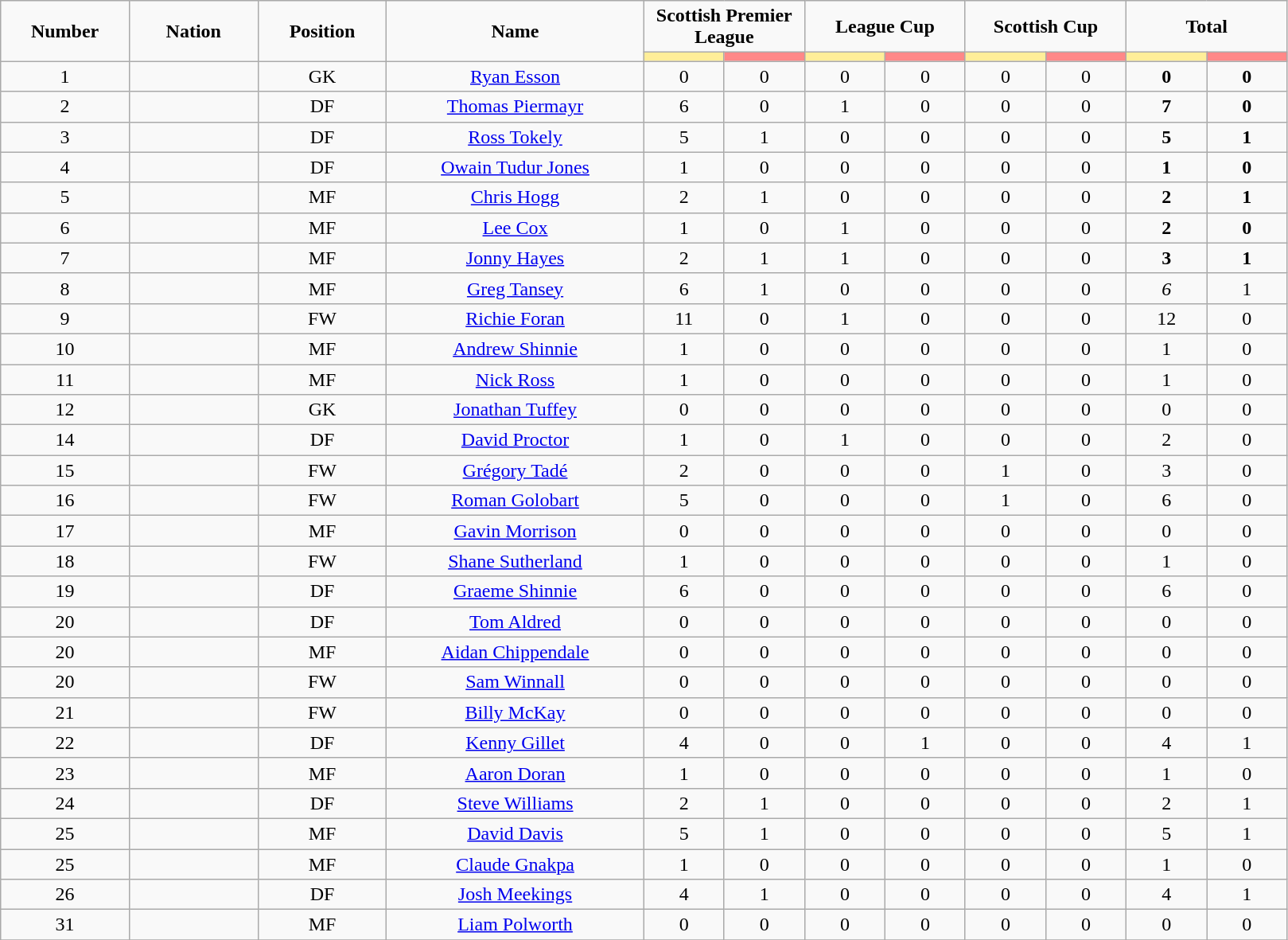<table class="wikitable" style="font-size: 100%; text-align: center;">
<tr>
<td rowspan="2" width="10%" align="center"><strong>Number</strong></td>
<td rowspan="2" width="10%" align="center"><strong>Nation</strong></td>
<td rowspan="2" width="10%" align="center"><strong>Position</strong></td>
<td rowspan="2" width="20%" align="center"><strong>Name</strong></td>
<td colspan="2" align="center"><strong>Scottish Premier League</strong></td>
<td colspan="2" align="center"><strong>League Cup</strong></td>
<td colspan="2" align="center"><strong>Scottish Cup</strong></td>
<td colspan="2" align="center"><strong>Total </strong></td>
</tr>
<tr>
<th width=60 style="background: #FFEE99"></th>
<th width=60 style="background: #FF8888"></th>
<th width=60 style="background: #FFEE99"></th>
<th width=60 style="background: #FF8888"></th>
<th width=60 style="background: #FFEE99"></th>
<th width=60 style="background: #FF8888"></th>
<th width=60 style="background: #FFEE99"></th>
<th width=60 style="background: #FF8888"></th>
</tr>
<tr>
<td>1</td>
<td></td>
<td>GK</td>
<td><a href='#'>Ryan Esson</a></td>
<td>0</td>
<td>0</td>
<td>0</td>
<td>0</td>
<td>0</td>
<td>0</td>
<td><strong>0</strong></td>
<td><strong>0</strong></td>
</tr>
<tr>
<td>2</td>
<td></td>
<td>DF</td>
<td><a href='#'>Thomas Piermayr</a></td>
<td>6</td>
<td>0</td>
<td>1</td>
<td>0</td>
<td>0</td>
<td>0</td>
<td><strong>7</strong></td>
<td><strong>0</strong></td>
</tr>
<tr>
<td>3</td>
<td></td>
<td>DF</td>
<td><a href='#'>Ross Tokely</a></td>
<td>5</td>
<td>1</td>
<td>0</td>
<td>0</td>
<td>0</td>
<td>0</td>
<td><strong>5</strong></td>
<td><strong>1</strong></td>
</tr>
<tr>
<td>4</td>
<td></td>
<td>DF</td>
<td><a href='#'>Owain Tudur Jones</a></td>
<td>1</td>
<td>0</td>
<td>0</td>
<td>0</td>
<td>0</td>
<td>0</td>
<td><strong>1</strong></td>
<td><strong>0</strong></td>
</tr>
<tr>
<td>5</td>
<td></td>
<td>MF</td>
<td><a href='#'>Chris Hogg</a></td>
<td>2</td>
<td>1</td>
<td>0</td>
<td>0</td>
<td>0</td>
<td>0</td>
<td><strong>2</strong></td>
<td><strong>1</strong></td>
</tr>
<tr>
<td>6</td>
<td></td>
<td>MF</td>
<td><a href='#'>Lee Cox</a></td>
<td>1</td>
<td>0</td>
<td>1</td>
<td>0</td>
<td>0</td>
<td>0</td>
<td><strong>2</strong></td>
<td><strong>0</strong></td>
</tr>
<tr>
<td>7</td>
<td></td>
<td>MF</td>
<td><a href='#'>Jonny Hayes</a></td>
<td>2</td>
<td>1</td>
<td>1</td>
<td>0</td>
<td>0</td>
<td>0</td>
<td><strong>3</strong></td>
<td><strong>1</strong></td>
</tr>
<tr>
<td>8</td>
<td></td>
<td>MF</td>
<td><a href='#'>Greg Tansey</a></td>
<td>6</td>
<td>1</td>
<td>0</td>
<td>0</td>
<td>0</td>
<td>0</td>
<td><em>6<strong></td>
<td></strong>1<strong></td>
</tr>
<tr>
<td>9</td>
<td></td>
<td>FW</td>
<td><a href='#'>Richie Foran</a></td>
<td>11</td>
<td>0</td>
<td>1</td>
<td>0</td>
<td>0</td>
<td>0</td>
<td></strong>12<strong></td>
<td></strong>0<strong></td>
</tr>
<tr>
<td>10</td>
<td></td>
<td>MF</td>
<td><a href='#'>Andrew Shinnie</a></td>
<td>1</td>
<td>0</td>
<td>0</td>
<td>0</td>
<td>0</td>
<td>0</td>
<td></strong>1<strong></td>
<td></strong>0<strong></td>
</tr>
<tr>
<td>11</td>
<td></td>
<td>MF</td>
<td><a href='#'>Nick Ross</a></td>
<td>1</td>
<td>0</td>
<td>0</td>
<td>0</td>
<td>0</td>
<td>0</td>
<td></strong>1<strong></td>
<td></strong>0<strong></td>
</tr>
<tr>
<td>12</td>
<td></td>
<td>GK</td>
<td><a href='#'>Jonathan Tuffey</a></td>
<td>0</td>
<td>0</td>
<td>0</td>
<td>0</td>
<td>0</td>
<td>0</td>
<td></strong>0<strong></td>
<td></strong>0<strong></td>
</tr>
<tr>
<td>14</td>
<td></td>
<td>DF</td>
<td><a href='#'>David Proctor</a></td>
<td>1</td>
<td>0</td>
<td>1</td>
<td>0</td>
<td>0</td>
<td>0</td>
<td></strong>2<strong></td>
<td></strong>0<strong></td>
</tr>
<tr>
<td>15</td>
<td></td>
<td>FW</td>
<td><a href='#'>Grégory Tadé</a></td>
<td>2</td>
<td>0</td>
<td>0</td>
<td>0</td>
<td>1</td>
<td>0</td>
<td></strong>3<strong></td>
<td></strong>0<strong></td>
</tr>
<tr>
<td>16</td>
<td></td>
<td>FW</td>
<td><a href='#'>Roman Golobart</a></td>
<td>5</td>
<td>0</td>
<td>0</td>
<td>0</td>
<td>1</td>
<td>0</td>
<td></strong>6<strong></td>
<td></strong>0<strong></td>
</tr>
<tr>
<td>17</td>
<td></td>
<td>MF</td>
<td><a href='#'>Gavin Morrison</a></td>
<td>0</td>
<td>0</td>
<td>0</td>
<td>0</td>
<td>0</td>
<td>0</td>
<td></strong>0<strong></td>
<td></strong>0<strong></td>
</tr>
<tr>
<td>18</td>
<td></td>
<td>FW</td>
<td><a href='#'>Shane Sutherland</a></td>
<td>1</td>
<td>0</td>
<td>0</td>
<td>0</td>
<td>0</td>
<td>0</td>
<td></strong>1<strong></td>
<td></strong>0<strong></td>
</tr>
<tr>
<td>19</td>
<td></td>
<td>DF</td>
<td><a href='#'>Graeme Shinnie</a></td>
<td>6</td>
<td>0</td>
<td>0</td>
<td>0</td>
<td>0</td>
<td>0</td>
<td></strong>6<strong></td>
<td></strong>0<strong></td>
</tr>
<tr>
<td>20</td>
<td></td>
<td>DF</td>
<td><a href='#'>Tom Aldred</a></td>
<td>0</td>
<td>0</td>
<td>0</td>
<td>0</td>
<td>0</td>
<td>0</td>
<td></strong>0<strong></td>
<td></strong>0<strong></td>
</tr>
<tr>
<td>20</td>
<td></td>
<td>MF</td>
<td><a href='#'>Aidan Chippendale</a></td>
<td>0</td>
<td>0</td>
<td>0</td>
<td>0</td>
<td>0</td>
<td>0</td>
<td></strong>0<strong></td>
<td></strong>0<strong></td>
</tr>
<tr>
<td>20</td>
<td></td>
<td>FW</td>
<td><a href='#'>Sam Winnall</a></td>
<td>0</td>
<td>0</td>
<td>0</td>
<td>0</td>
<td>0</td>
<td>0</td>
<td></strong>0<strong></td>
<td></strong>0<strong></td>
</tr>
<tr>
<td>21</td>
<td></td>
<td>FW</td>
<td><a href='#'>Billy McKay</a></td>
<td>0</td>
<td>0</td>
<td>0</td>
<td>0</td>
<td>0</td>
<td>0</td>
<td></strong>0<strong></td>
<td></strong>0<strong></td>
</tr>
<tr>
<td>22</td>
<td></td>
<td>DF</td>
<td><a href='#'>Kenny Gillet</a></td>
<td>4</td>
<td>0</td>
<td>0</td>
<td>1</td>
<td>0</td>
<td>0</td>
<td></strong>4<strong></td>
<td></strong>1<strong></td>
</tr>
<tr>
<td>23</td>
<td></td>
<td>MF</td>
<td><a href='#'>Aaron Doran</a></td>
<td>1</td>
<td>0</td>
<td>0</td>
<td>0</td>
<td>0</td>
<td>0</td>
<td></strong>1<strong></td>
<td></strong>0<strong></td>
</tr>
<tr>
<td>24</td>
<td></td>
<td>DF</td>
<td><a href='#'>Steve Williams</a></td>
<td>2</td>
<td>1</td>
<td>0</td>
<td>0</td>
<td>0</td>
<td>0</td>
<td></strong>2<strong></td>
<td></strong>1<strong></td>
</tr>
<tr>
<td>25</td>
<td></td>
<td>MF</td>
<td><a href='#'>David Davis</a></td>
<td>5</td>
<td>1</td>
<td>0</td>
<td>0</td>
<td>0</td>
<td>0</td>
<td></strong>5<strong></td>
<td></strong>1<strong></td>
</tr>
<tr>
<td>25</td>
<td></td>
<td>MF</td>
<td><a href='#'>Claude Gnakpa</a></td>
<td>1</td>
<td>0</td>
<td>0</td>
<td>0</td>
<td>0</td>
<td>0</td>
<td></strong>1<strong></td>
<td></strong>0<strong></td>
</tr>
<tr>
<td>26</td>
<td></td>
<td>DF</td>
<td><a href='#'>Josh Meekings</a></td>
<td>4</td>
<td>1</td>
<td>0</td>
<td>0</td>
<td>0</td>
<td>0</td>
<td></strong>4<strong></td>
<td></strong>1<strong></td>
</tr>
<tr>
<td>31</td>
<td></td>
<td>MF</td>
<td><a href='#'>Liam Polworth</a></td>
<td>0</td>
<td>0</td>
<td>0</td>
<td>0</td>
<td>0</td>
<td>0</td>
<td></strong>0<strong></td>
<td></strong>0<strong></td>
</tr>
<tr>
</tr>
</table>
